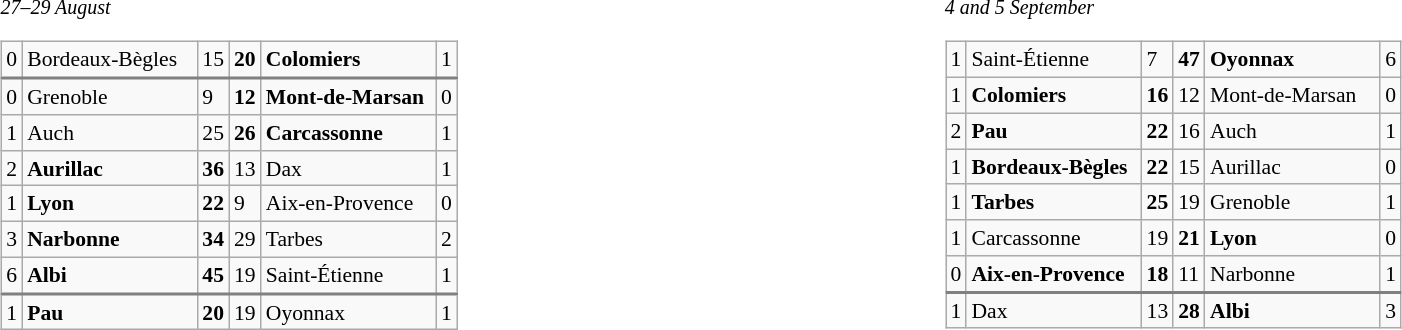<table width="100%" align="center" border="0" cellpadding="0" cellspacing="5">
<tr valign="top" align="left">
<td width="50%"><br><small><em>27–29 August</em></small><table class="wikitable gauche" cellpadding="0" cellspacing="0" style="font-size:90%;">
<tr>
<td>0</td>
<td width="110px">Bordeaux-Bègles</td>
<td>15</td>
<td><strong>20</strong></td>
<td width="110px"><strong>Colomiers</strong></td>
<td>1</td>
</tr>
<tr --- style="border-top:2px solid grey;">
<td>0</td>
<td>Grenoble</td>
<td>9</td>
<td><strong>12</strong></td>
<td><strong>Mont-de-Marsan</strong></td>
<td>0</td>
</tr>
<tr>
<td>1</td>
<td>Auch</td>
<td>25</td>
<td><strong>26</strong></td>
<td><strong>Carcassonne</strong></td>
<td>1</td>
</tr>
<tr>
<td>2</td>
<td><strong>Aurillac</strong></td>
<td><strong>36</strong></td>
<td>13</td>
<td>Dax</td>
<td>1</td>
</tr>
<tr>
<td>1</td>
<td><strong>Lyon</strong></td>
<td><strong>22</strong></td>
<td>9</td>
<td>Aix-en-Provence</td>
<td>0</td>
</tr>
<tr>
<td>3</td>
<td><strong>Narbonne</strong></td>
<td><strong>34</strong></td>
<td>29</td>
<td>Tarbes</td>
<td>2</td>
</tr>
<tr>
<td>6</td>
<td><strong>Albi</strong></td>
<td><strong>45</strong></td>
<td>19</td>
<td>Saint-Étienne</td>
<td>1</td>
</tr>
<tr --- style="border-top:2px solid grey;">
<td>1</td>
<td><strong>Pau</strong></td>
<td><strong>20</strong></td>
<td>19</td>
<td>Oyonnax</td>
<td>1</td>
</tr>
</table>
</td>
<td width="50%"><br><small><em>4 and 5 September</em></small><table class="wikitable gauche" cellpadding="0" cellspacing="0" style="font-size:90%;">
<tr>
<td>1</td>
<td width="110px">Saint-Étienne</td>
<td> 7</td>
<td> <strong>47</strong></td>
<td width="110px"><strong>Oyonnax</strong></td>
<td>6</td>
</tr>
<tr>
<td>1</td>
<td><strong>Colomiers</strong></td>
<td> <strong>16</strong></td>
<td> 12</td>
<td>Mont-de-Marsan</td>
<td>0</td>
</tr>
<tr>
<td>2</td>
<td><strong>Pau</strong></td>
<td> <strong>22</strong></td>
<td> 16</td>
<td>Auch</td>
<td>1</td>
</tr>
<tr>
<td>1</td>
<td><strong>Bordeaux-Bègles</strong></td>
<td> <strong>22</strong></td>
<td> 15</td>
<td>Aurillac</td>
<td>0</td>
</tr>
<tr>
<td>1</td>
<td><strong>Tarbes</strong></td>
<td> <strong>25</strong></td>
<td> 19</td>
<td>Grenoble</td>
<td>1</td>
</tr>
<tr>
<td>1</td>
<td>Carcassonne</td>
<td> 19</td>
<td> <strong>21</strong></td>
<td><strong>Lyon</strong></td>
<td>0</td>
</tr>
<tr>
<td>0</td>
<td><strong>Aix-en-Provence</strong></td>
<td> <strong>18</strong></td>
<td> 11</td>
<td>Narbonne</td>
<td>1</td>
</tr>
<tr --- style="border-top:2px solid grey;">
<td>1</td>
<td>Dax</td>
<td> 13</td>
<td> <strong>28</strong></td>
<td><strong>Albi</strong></td>
<td>3</td>
</tr>
</table>
</td>
</tr>
</table>
